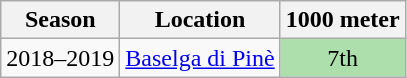<table class="wikitable" style="display: inline-table;">
<tr>
<th>Season</th>
<th>Location</th>
<th colspan="1">1000 meter</th>
</tr>
<tr style="text-align:center">
<td>2018–2019</td>
<td align=left> <a href='#'>Baselga di Pinè</a></td>
<td style="background:#addfad;">7th</td>
</tr>
</table>
